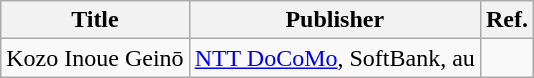<table class="wikitable">
<tr>
<th>Title</th>
<th>Publisher</th>
<th>Ref.</th>
</tr>
<tr>
<td>Kozo Inoue Geinō</td>
<td><a href='#'>NTT DoCoMo</a>, SoftBank, au</td>
<td></td>
</tr>
</table>
